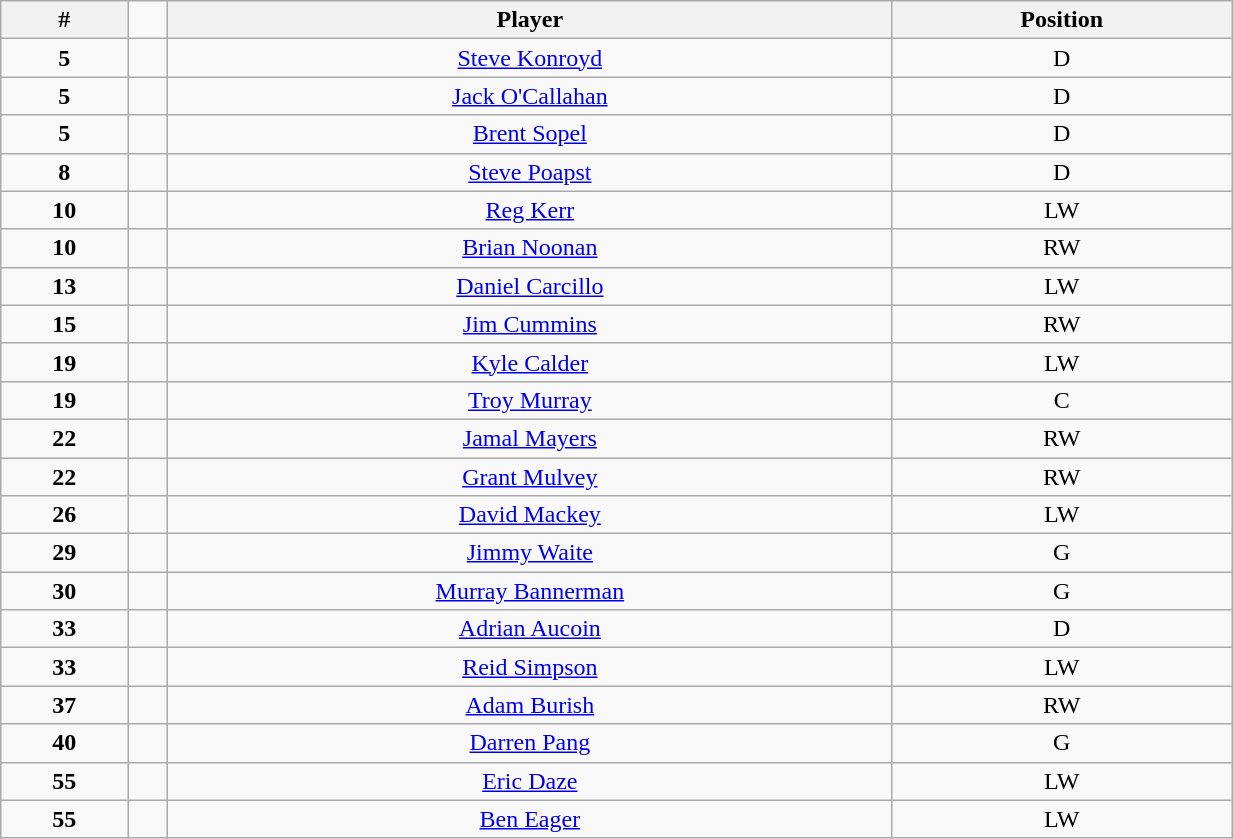<table class="wikitable" style="width:65%; text-align:center;">
<tr>
<th>#</th>
<td align=center></td>
<th>Player</th>
<th>Position</th>
</tr>
<tr>
<td><strong>5</strong></td>
<td></td>
<td><a href='#'>Steve Konroyd</a></td>
<td>D</td>
</tr>
<tr>
<td><strong>5</strong></td>
<td></td>
<td><a href='#'>Jack O'Callahan</a></td>
<td>D</td>
</tr>
<tr>
<td><strong>5</strong></td>
<td></td>
<td><a href='#'>Brent Sopel</a></td>
<td>D</td>
</tr>
<tr>
<td><strong>8</strong></td>
<td></td>
<td><a href='#'>Steve Poapst</a></td>
<td>D</td>
</tr>
<tr>
<td><strong>10</strong></td>
<td></td>
<td><a href='#'>Reg Kerr</a></td>
<td>LW</td>
</tr>
<tr>
<td><strong>10</strong></td>
<td></td>
<td><a href='#'>Brian Noonan</a></td>
<td>RW</td>
</tr>
<tr>
<td><strong>13</strong></td>
<td></td>
<td><a href='#'>Daniel Carcillo</a></td>
<td>LW</td>
</tr>
<tr>
<td><strong>15</strong></td>
<td></td>
<td><a href='#'>Jim Cummins</a></td>
<td>RW</td>
</tr>
<tr>
<td><strong>19</strong></td>
<td></td>
<td><a href='#'>Kyle Calder</a></td>
<td>LW</td>
</tr>
<tr>
<td><strong>19</strong></td>
<td></td>
<td><a href='#'>Troy Murray</a></td>
<td>C</td>
</tr>
<tr>
<td><strong>22</strong></td>
<td></td>
<td><a href='#'>Jamal Mayers</a></td>
<td>RW</td>
</tr>
<tr>
<td><strong>22</strong></td>
<td></td>
<td><a href='#'>Grant Mulvey</a></td>
<td>RW</td>
</tr>
<tr>
<td><strong>26</strong></td>
<td></td>
<td><a href='#'>David Mackey</a></td>
<td>LW</td>
</tr>
<tr>
<td><strong>29</strong></td>
<td></td>
<td><a href='#'>Jimmy Waite</a></td>
<td>G</td>
</tr>
<tr>
<td><strong>30</strong></td>
<td></td>
<td><a href='#'>Murray Bannerman</a></td>
<td>G</td>
</tr>
<tr>
<td><strong>33</strong></td>
<td></td>
<td><a href='#'>Adrian Aucoin</a></td>
<td>D</td>
</tr>
<tr>
<td><strong>33</strong></td>
<td></td>
<td><a href='#'>Reid Simpson</a></td>
<td>LW</td>
</tr>
<tr>
<td><strong>37</strong></td>
<td></td>
<td><a href='#'>Adam Burish</a></td>
<td>RW</td>
</tr>
<tr>
<td><strong>40</strong></td>
<td></td>
<td><a href='#'>Darren Pang</a></td>
<td>G</td>
</tr>
<tr>
<td><strong>55</strong></td>
<td></td>
<td><a href='#'>Eric Daze</a></td>
<td>LW</td>
</tr>
<tr>
<td><strong>55</strong></td>
<td></td>
<td><a href='#'>Ben Eager</a></td>
<td>LW</td>
</tr>
</table>
